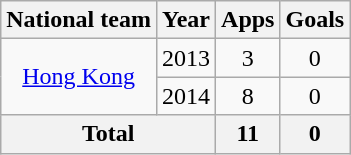<table class="wikitable" style="text-align:center">
<tr>
<th>National team</th>
<th>Year</th>
<th>Apps</th>
<th>Goals</th>
</tr>
<tr>
<td rowspan="2"><a href='#'>Hong Kong</a></td>
<td>2013</td>
<td>3</td>
<td>0</td>
</tr>
<tr>
<td>2014</td>
<td>8</td>
<td>0</td>
</tr>
<tr>
<th colspan=2>Total</th>
<th>11</th>
<th>0</th>
</tr>
</table>
